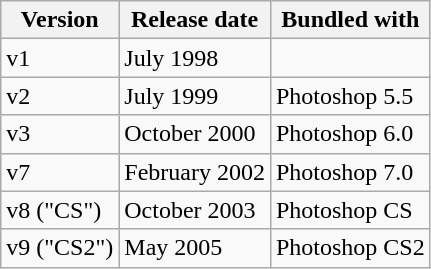<table class="wikitable">
<tr>
<th>Version</th>
<th>Release date</th>
<th>Bundled with</th>
</tr>
<tr>
<td>v1</td>
<td>July 1998</td>
<td></td>
</tr>
<tr>
<td>v2</td>
<td>July 1999</td>
<td>Photoshop 5.5</td>
</tr>
<tr>
<td>v3</td>
<td>October 2000</td>
<td>Photoshop 6.0</td>
</tr>
<tr>
<td>v7</td>
<td>February 2002</td>
<td>Photoshop 7.0</td>
</tr>
<tr>
<td>v8 ("CS")</td>
<td>October 2003</td>
<td>Photoshop CS</td>
</tr>
<tr>
<td>v9 ("CS2")</td>
<td>May 2005</td>
<td>Photoshop CS2</td>
</tr>
</table>
